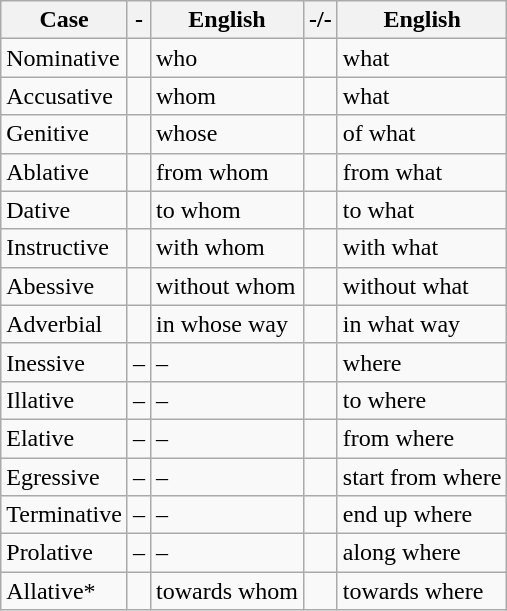<table class="wikitable">
<tr>
<th>Case</th>
<th>- </th>
<th>English</th>
<th>-/- </th>
<th>English</th>
</tr>
<tr>
<td>Nominative</td>
<td> </td>
<td>who</td>
<td> </td>
<td>what</td>
</tr>
<tr>
<td>Accusative</td>
<td> </td>
<td>whom</td>
<td> </td>
<td>what</td>
</tr>
<tr>
<td>Genitive</td>
<td> </td>
<td>whose</td>
<td> </td>
<td>of what</td>
</tr>
<tr>
<td>Ablative</td>
<td> </td>
<td>from whom</td>
<td> </td>
<td>from what</td>
</tr>
<tr>
<td>Dative</td>
<td> </td>
<td>to whom</td>
<td> </td>
<td>to what</td>
</tr>
<tr>
<td>Instructive</td>
<td> </td>
<td>with whom</td>
<td> </td>
<td>with what</td>
</tr>
<tr>
<td>Abessive</td>
<td> </td>
<td>without whom</td>
<td> </td>
<td>without what</td>
</tr>
<tr>
<td>Adverbial</td>
<td> </td>
<td>in whose way</td>
<td> </td>
<td>in what way</td>
</tr>
<tr>
<td>Inessive</td>
<td>–</td>
<td>–</td>
<td> </td>
<td>where</td>
</tr>
<tr>
<td>Illative</td>
<td>–</td>
<td>–</td>
<td> </td>
<td>to where</td>
</tr>
<tr>
<td>Elative</td>
<td>–</td>
<td>–</td>
<td> </td>
<td>from where</td>
</tr>
<tr>
<td>Egressive</td>
<td>–</td>
<td>–</td>
<td> </td>
<td>start from where</td>
</tr>
<tr>
<td>Terminative</td>
<td>–</td>
<td>–</td>
<td> </td>
<td>end up where</td>
</tr>
<tr>
<td>Prolative</td>
<td>–</td>
<td>–</td>
<td> </td>
<td>along where</td>
</tr>
<tr>
<td>Allative*</td>
<td> </td>
<td>towards whom</td>
<td> </td>
<td>towards where</td>
</tr>
</table>
